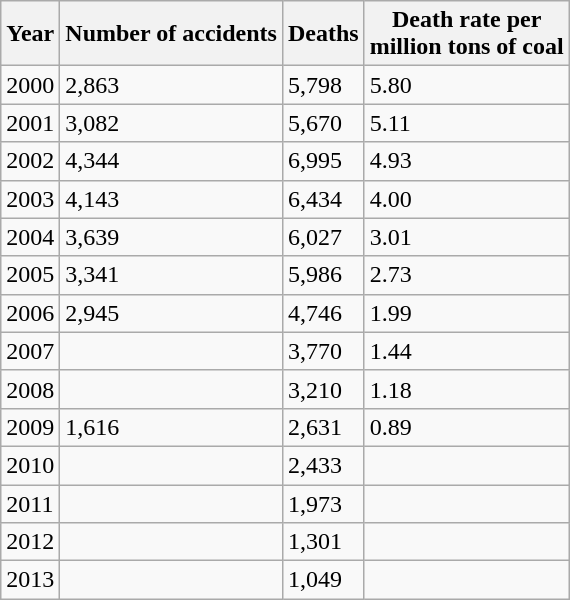<table class="wikitable">
<tr>
<th>Year</th>
<th>Number of accidents</th>
<th>Deaths</th>
<th>Death rate per <br>million tons of coal</th>
</tr>
<tr>
<td>2000</td>
<td>2,863</td>
<td>5,798</td>
<td>5.80</td>
</tr>
<tr>
<td>2001</td>
<td>3,082</td>
<td>5,670</td>
<td>5.11</td>
</tr>
<tr>
<td>2002</td>
<td>4,344</td>
<td>6,995</td>
<td>4.93</td>
</tr>
<tr>
<td>2003</td>
<td>4,143</td>
<td>6,434</td>
<td>4.00</td>
</tr>
<tr>
<td>2004</td>
<td>3,639</td>
<td>6,027</td>
<td>3.01</td>
</tr>
<tr>
<td>2005</td>
<td>3,341</td>
<td>5,986</td>
<td>2.73</td>
</tr>
<tr>
<td>2006</td>
<td>2,945</td>
<td>4,746</td>
<td>1.99</td>
</tr>
<tr>
<td>2007</td>
<td></td>
<td>3,770</td>
<td>1.44</td>
</tr>
<tr>
<td>2008</td>
<td></td>
<td>3,210</td>
<td>1.18</td>
</tr>
<tr>
<td>2009</td>
<td>1,616</td>
<td>2,631</td>
<td>0.89</td>
</tr>
<tr>
<td>2010</td>
<td></td>
<td>2,433</td>
<td></td>
</tr>
<tr>
<td>2011</td>
<td></td>
<td>1,973</td>
<td></td>
</tr>
<tr>
<td>2012</td>
<td></td>
<td>1,301</td>
<td></td>
</tr>
<tr>
<td>2013</td>
<td></td>
<td>1,049</td>
<td></td>
</tr>
</table>
